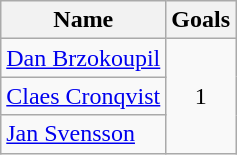<table class="wikitable">
<tr>
<th>Name</th>
<th>Goals</th>
</tr>
<tr>
<td> <a href='#'>Dan Brzokoupil</a></td>
<td rowspan="3" style="text-align:center;">1</td>
</tr>
<tr>
<td> <a href='#'>Claes Cronqvist</a></td>
</tr>
<tr>
<td> <a href='#'>Jan Svensson</a></td>
</tr>
</table>
